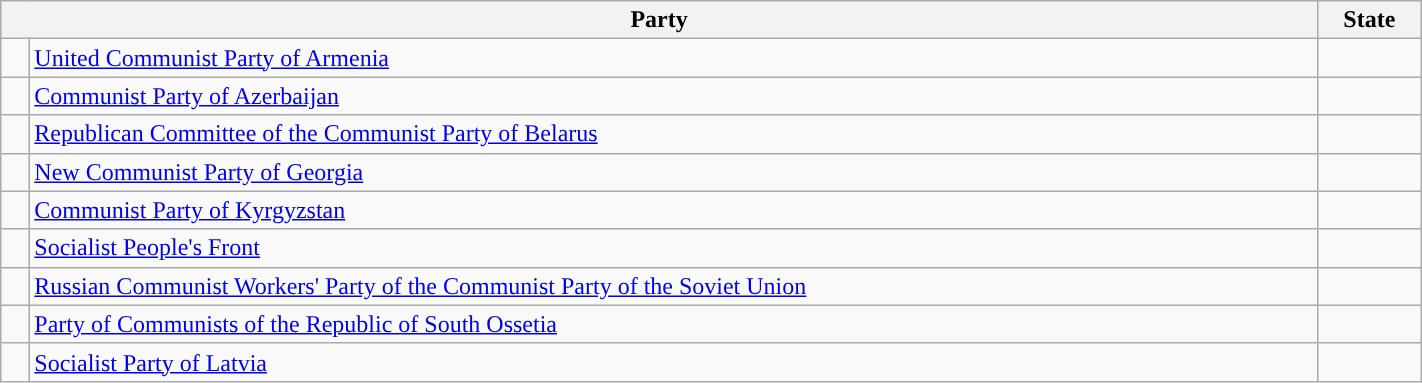<table class="wikitable sortable" width=75%>
<tr>
<th colspan=2>Party</th>
<th>State</th>
</tr>
<tr>
<td style="background:"> </td>
<td><a href='#'>United Communist Party of Armenia</a></td>
<td></td>
</tr>
<tr>
<td style="background:"> </td>
<td><a href='#'>Communist Party of Azerbaijan</a></td>
<td></td>
</tr>
<tr>
<td style="background:"> </td>
<td><a href='#'>Republican Committee of the Communist Party of Belarus</a></td>
<td></td>
</tr>
<tr>
<td style="background:"> </td>
<td><a href='#'>New Communist Party of Georgia</a></td>
<td></td>
</tr>
<tr>
<td style="background:"> </td>
<td><a href='#'>Communist Party of Kyrgyzstan</a></td>
<td></td>
</tr>
<tr>
<td style="background:"> </td>
<td><a href='#'>Socialist People's Front</a></td>
<td></td>
</tr>
<tr>
<td style="background:"> </td>
<td><a href='#'>Russian Communist Workers' Party of the Communist Party of the Soviet Union</a></td>
<td></td>
</tr>
<tr>
<td style="background:"> </td>
<td><a href='#'>Party of Communists of the Republic of South Ossetia</a></td>
<td><em></em></td>
</tr>
<tr>
<td style="background:"> </td>
<td><a href='#'>Socialist Party of Latvia</a></td>
<td></td>
</tr>
</table>
